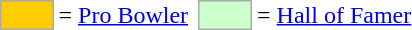<table>
<tr>
<td style="background-color:#FFCC00; border:1px solid #aaaaaa; width:2em;"></td>
<td>= <a href='#'>Pro Bowler</a> </td>
<td></td>
<td style="background-color:#CCFFCC; border:1px solid #aaaaaa; width:2em;"></td>
<td>= <a href='#'>Hall of Famer</a></td>
</tr>
</table>
